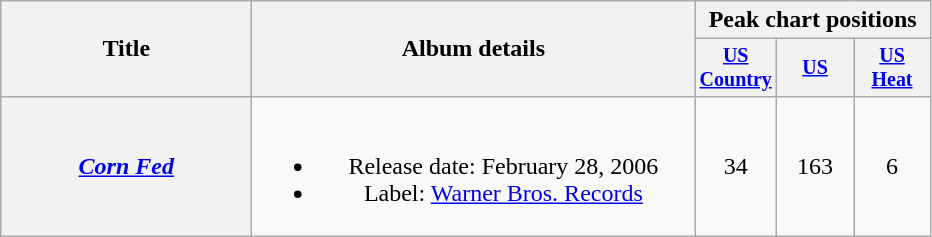<table class="wikitable plainrowheaders" style="text-align:center;">
<tr>
<th rowspan="2" style="width:10em;">Title</th>
<th rowspan="2" style="width:18em;">Album details</th>
<th colspan="3">Peak chart positions</th>
</tr>
<tr style="font-size:smaller;">
<th width="45"><a href='#'>US Country</a></th>
<th width="45"><a href='#'>US</a></th>
<th width="45"><a href='#'>US Heat</a></th>
</tr>
<tr>
<th scope="row"><em><a href='#'>Corn Fed</a></em></th>
<td><br><ul><li>Release date: February 28, 2006</li><li>Label: <a href='#'>Warner Bros. Records</a></li></ul></td>
<td>34</td>
<td>163</td>
<td>6</td>
</tr>
</table>
